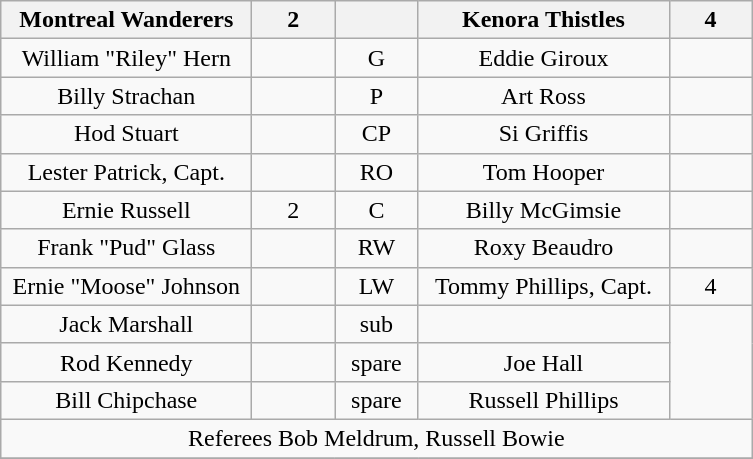<table class="wikitable" style="text-align:center;">
<tr>
<th style="width:10em">Montreal Wanderers</th>
<th style="width:3em">2</th>
<th style="width:3em"></th>
<th style="width:10em">Kenora Thistles</th>
<th style="width:3em">4</th>
</tr>
<tr>
<td>William "Riley" Hern</td>
<td></td>
<td>G</td>
<td>Eddie Giroux</td>
<td></td>
</tr>
<tr>
<td>Billy Strachan</td>
<td></td>
<td>P</td>
<td>Art Ross</td>
<td></td>
</tr>
<tr>
<td>Hod Stuart</td>
<td></td>
<td>CP</td>
<td>Si Griffis</td>
<td></td>
</tr>
<tr>
<td>Lester Patrick, Capt.</td>
<td></td>
<td>RO</td>
<td>Tom Hooper</td>
<td></td>
</tr>
<tr>
<td>Ernie Russell</td>
<td>2</td>
<td>C</td>
<td>Billy McGimsie</td>
<td></td>
</tr>
<tr>
<td>Frank "Pud" Glass</td>
<td></td>
<td>RW</td>
<td>Roxy Beaudro</td>
<td></td>
</tr>
<tr>
<td>Ernie "Moose" Johnson</td>
<td></td>
<td>LW</td>
<td>Tommy Phillips, Capt.</td>
<td>4</td>
</tr>
<tr>
<td>Jack Marshall</td>
<td></td>
<td>sub</td>
<td></td>
</tr>
<tr>
<td>Rod Kennedy</td>
<td></td>
<td>spare</td>
<td>Joe Hall</td>
</tr>
<tr>
<td>Bill Chipchase</td>
<td></td>
<td>spare</td>
<td>Russell Phillips</td>
</tr>
<tr>
<td colspan="5">Referees Bob Meldrum, Russell Bowie</td>
</tr>
<tr>
</tr>
</table>
